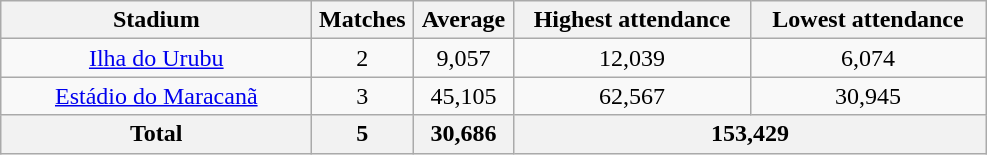<table class="wikitable plainrowheaders sortable" style="text-align:center">
<tr>
<th scope="col" ! style="width:200px;">Stadium</th>
<th scope="col" ! style="width:60px;">Matches</th>
<th scope="col" ! style="width:60px;">Average</th>
<th scope="col" ! style="width:150px;">Highest attendance</th>
<th scope="col" ! style="width:150px;">Lowest attendance</th>
</tr>
<tr>
<td><a href='#'>Ilha do Urubu</a></td>
<td>2</td>
<td>9,057</td>
<td>12,039</td>
<td>6,074</td>
</tr>
<tr>
<td><a href='#'>Estádio do Maracanã</a></td>
<td>3</td>
<td>45,105</td>
<td>62,567</td>
<td>30,945</td>
</tr>
<tr>
<th>Total</th>
<th>5</th>
<th>30,686</th>
<th colspan=3>153,429</th>
</tr>
</table>
